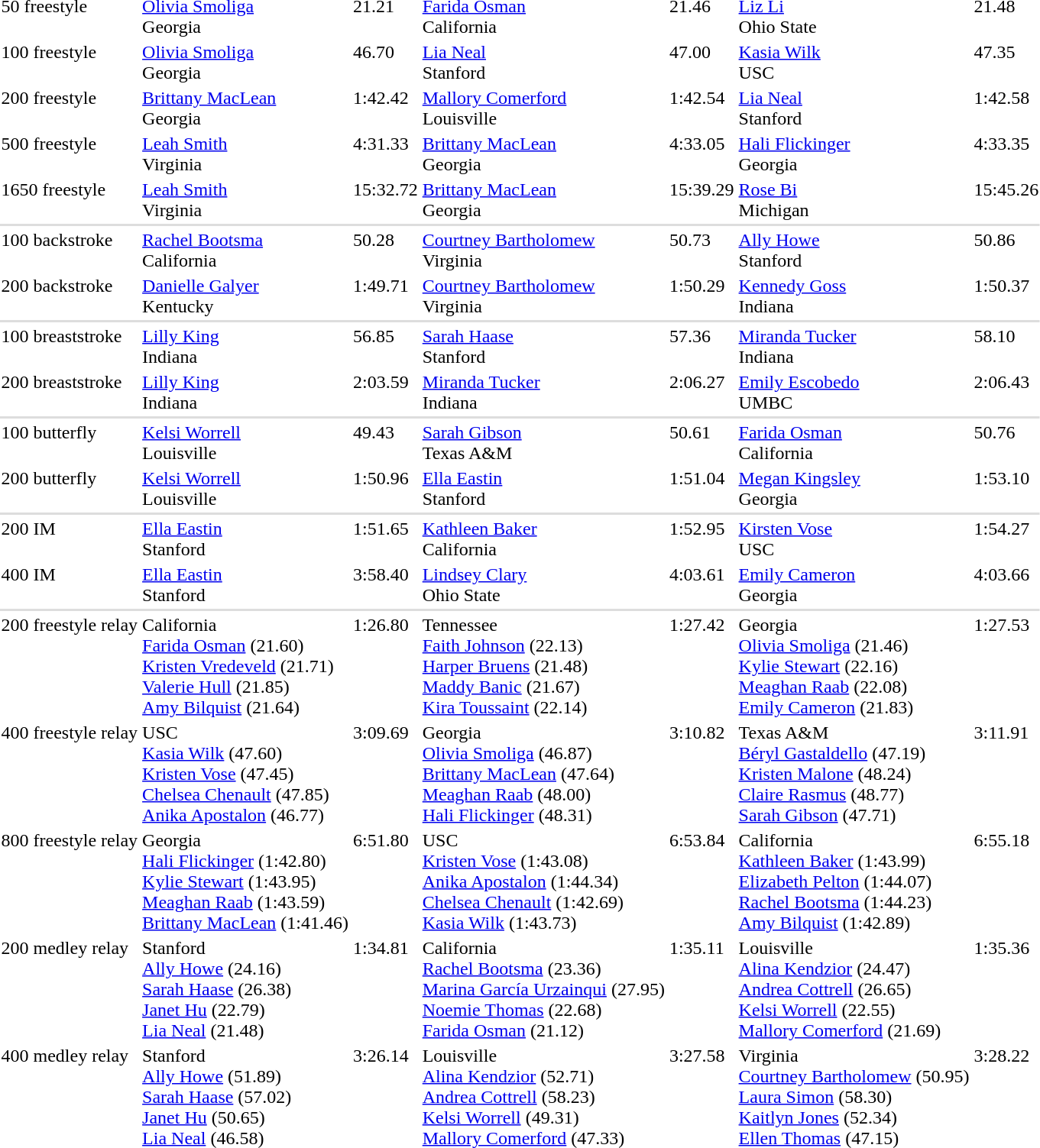<table>
<tr valign="top">
<td>50 freestyle</td>
<td><a href='#'>Olivia Smoliga</a> <br>Georgia</td>
<td>21.21</td>
<td><a href='#'>Farida Osman</a><br> California</td>
<td>21.46</td>
<td><a href='#'>Liz Li</a> <br>Ohio State</td>
<td>21.48</td>
</tr>
<tr valign="top">
<td>100 freestyle</td>
<td><a href='#'>Olivia Smoliga</a> <br>Georgia</td>
<td>46.70</td>
<td><a href='#'>Lia Neal</a> <br>Stanford</td>
<td>47.00</td>
<td><a href='#'>Kasia Wilk</a><br> USC</td>
<td>47.35</td>
</tr>
<tr valign="top">
<td>200 freestyle</td>
<td><a href='#'>Brittany MacLean</a><br> Georgia</td>
<td>1:42.42</td>
<td><a href='#'>Mallory Comerford</a><br> Louisville</td>
<td>1:42.54</td>
<td><a href='#'>Lia Neal</a><br> Stanford</td>
<td>1:42.58</td>
</tr>
<tr valign="top">
<td>500 freestyle</td>
<td><a href='#'>Leah Smith</a><br> Virginia</td>
<td>4:31.33</td>
<td><a href='#'>Brittany MacLean</a><br> Georgia</td>
<td>4:33.05</td>
<td><a href='#'>Hali Flickinger</a> <br> Georgia</td>
<td>4:33.35</td>
</tr>
<tr valign="top">
<td>1650 freestyle</td>
<td><a href='#'>Leah Smith</a><br> Virginia</td>
<td>15:32.72</td>
<td><a href='#'>Brittany MacLean</a><br> Georgia</td>
<td>15:39.29</td>
<td><a href='#'>Rose Bi</a><br> Michigan</td>
<td>15:45.26</td>
</tr>
<tr bgcolor=#DDDDDD>
<td colspan=10></td>
</tr>
<tr valign="top">
<td>100 backstroke</td>
<td><a href='#'>Rachel Bootsma</a><br> California</td>
<td>50.28</td>
<td><a href='#'>Courtney Bartholomew</a><br> Virginia</td>
<td>50.73</td>
<td><a href='#'>Ally Howe</a><br> Stanford</td>
<td>50.86</td>
</tr>
<tr valign="top">
<td>200 backstroke</td>
<td><a href='#'>Danielle Galyer</a><br> Kentucky</td>
<td>1:49.71</td>
<td><a href='#'>Courtney Bartholomew</a><br> Virginia</td>
<td>1:50.29</td>
<td><a href='#'>Kennedy Goss</a><br> Indiana</td>
<td>1:50.37</td>
</tr>
<tr bgcolor=#DDDDDD>
<td colspan=10></td>
</tr>
<tr valign="top">
<td>100 breaststroke</td>
<td><a href='#'>Lilly King</a><br> Indiana</td>
<td>56.85</td>
<td><a href='#'>Sarah Haase</a><br> Stanford</td>
<td>57.36</td>
<td><a href='#'>Miranda Tucker</a><br> Indiana</td>
<td>58.10</td>
</tr>
<tr valign="top">
<td>200 breaststroke</td>
<td><a href='#'>Lilly King</a><br> Indiana</td>
<td>2:03.59</td>
<td><a href='#'>Miranda Tucker</a><br> Indiana</td>
<td>2:06.27</td>
<td><a href='#'>Emily Escobedo</a><br> UMBC</td>
<td>2:06.43</td>
</tr>
<tr bgcolor=#DDDDDD>
<td colspan=10></td>
</tr>
<tr valign="top">
<td>100 butterfly</td>
<td><a href='#'>Kelsi Worrell</a><br> Louisville</td>
<td>49.43</td>
<td><a href='#'>Sarah Gibson</a><br> Texas A&M</td>
<td>50.61</td>
<td><a href='#'>Farida Osman</a><br> California</td>
<td>50.76</td>
</tr>
<tr valign="top">
<td>200 butterfly</td>
<td><a href='#'>Kelsi Worrell</a><br> Louisville</td>
<td>1:50.96</td>
<td><a href='#'>Ella Eastin</a><br> Stanford</td>
<td>1:51.04</td>
<td><a href='#'>Megan Kingsley</a><br> Georgia</td>
<td>1:53.10</td>
</tr>
<tr bgcolor=#DDDDDD>
<td colspan=10></td>
</tr>
<tr valign="top">
<td>200 IM</td>
<td><a href='#'>Ella Eastin</a> <br>Stanford</td>
<td>1:51.65</td>
<td><a href='#'>Kathleen Baker</a><br> California</td>
<td>1:52.95</td>
<td><a href='#'>Kirsten Vose</a><br> USC</td>
<td>1:54.27</td>
</tr>
<tr valign="top">
<td>400 IM</td>
<td><a href='#'>Ella Eastin</a> <br>Stanford</td>
<td>3:58.40</td>
<td><a href='#'>Lindsey Clary</a> <br> Ohio State</td>
<td>4:03.61</td>
<td><a href='#'>Emily Cameron</a><br> Georgia</td>
<td>4:03.66</td>
</tr>
<tr bgcolor=#DDDDDD>
<td colspan=10></td>
</tr>
<tr valign="top">
<td>200 freestyle relay</td>
<td>California<br><a href='#'>Farida Osman</a> (21.60)<br><a href='#'>Kristen Vredeveld</a> (21.71)<br><a href='#'>Valerie Hull</a> (21.85)<br><a href='#'>Amy Bilquist</a> (21.64)</td>
<td>1:26.80</td>
<td>Tennessee<br><a href='#'>Faith Johnson</a> (22.13)<br><a href='#'>Harper Bruens</a> (21.48)<br><a href='#'>Maddy Banic</a> (21.67)<br><a href='#'>Kira Toussaint</a> (22.14)</td>
<td>1:27.42</td>
<td>Georgia<br><a href='#'>Olivia Smoliga</a> (21.46)<br><a href='#'>Kylie Stewart</a> (22.16)<br><a href='#'>Meaghan Raab</a> (22.08)<br><a href='#'>Emily Cameron</a> (21.83)</td>
<td>1:27.53</td>
</tr>
<tr valign="top">
<td>400 freestyle relay</td>
<td>USC<br><a href='#'>Kasia Wilk</a> (47.60)<br><a href='#'>Kristen Vose</a> (47.45)<br><a href='#'>Chelsea Chenault</a> (47.85)<br><a href='#'>Anika Apostalon</a> (46.77)</td>
<td>3:09.69</td>
<td>Georgia<br><a href='#'>Olivia Smoliga</a> (46.87)<br><a href='#'>Brittany MacLean</a> (47.64)<br><a href='#'>Meaghan Raab</a> (48.00)<br><a href='#'>Hali Flickinger</a> (48.31)</td>
<td>3:10.82</td>
<td>Texas A&M<br><a href='#'>Béryl Gastaldello</a> (47.19)<br><a href='#'>Kristen Malone</a> (48.24)<br><a href='#'>Claire Rasmus</a> (48.77)<br><a href='#'>Sarah Gibson</a> (47.71)</td>
<td>3:11.91</td>
</tr>
<tr valign="top">
<td>800 freestyle relay</td>
<td>Georgia<br><a href='#'>Hali Flickinger</a> (1:42.80)<br><a href='#'>Kylie Stewart</a> (1:43.95)<br><a href='#'>Meaghan Raab</a> (1:43.59)<br><a href='#'>Brittany MacLean</a> (1:41.46)</td>
<td>6:51.80</td>
<td>USC<br><a href='#'>Kristen Vose</a> (1:43.08)<br><a href='#'>Anika Apostalon</a> (1:44.34)<br><a href='#'>Chelsea Chenault</a> (1:42.69)<br><a href='#'>Kasia Wilk</a> (1:43.73)</td>
<td>6:53.84</td>
<td>California<br><a href='#'>Kathleen Baker</a> (1:43.99)<br><a href='#'>Elizabeth Pelton</a> (1:44.07)<br><a href='#'>Rachel Bootsma</a> (1:44.23)<br><a href='#'>Amy Bilquist</a> (1:42.89)</td>
<td>6:55.18</td>
</tr>
<tr valign="top">
<td>200 medley relay</td>
<td>Stanford<br><a href='#'>Ally Howe</a> (24.16)<br><a href='#'>Sarah Haase</a> (26.38)<br><a href='#'>Janet Hu</a> (22.79)<br><a href='#'>Lia Neal</a> (21.48)</td>
<td>1:34.81</td>
<td>California<br><a href='#'>Rachel Bootsma</a> (23.36)<br><a href='#'>Marina García Urzainqui</a> (27.95)<br><a href='#'>Noemie Thomas</a> (22.68)<br><a href='#'>Farida Osman</a> (21.12)</td>
<td>1:35.11</td>
<td>Louisville<br><a href='#'>Alina Kendzior</a> (24.47)<br><a href='#'>Andrea Cottrell</a> (26.65)<br><a href='#'>Kelsi Worrell</a> (22.55)<br><a href='#'>Mallory Comerford</a> (21.69)</td>
<td>1:35.36</td>
</tr>
<tr valign="top">
<td>400 medley relay</td>
<td>Stanford<br><a href='#'>Ally Howe</a> (51.89)<br><a href='#'>Sarah Haase</a> (57.02)<br><a href='#'>Janet Hu</a> (50.65)<br><a href='#'>Lia Neal</a> (46.58)</td>
<td>3:26.14</td>
<td>Louisville<br><a href='#'>Alina Kendzior</a> (52.71)<br><a href='#'>Andrea Cottrell</a> (58.23)<br><a href='#'>Kelsi Worrell</a> (49.31)<br><a href='#'>Mallory Comerford</a> (47.33)</td>
<td>3:27.58</td>
<td>Virginia<br><a href='#'>Courtney Bartholomew</a> (50.95)<br><a href='#'>Laura Simon</a> (58.30)<br><a href='#'>Kaitlyn Jones</a> (52.34)<br><a href='#'>Ellen Thomas</a> (47.15)</td>
<td>3:28.22</td>
</tr>
</table>
